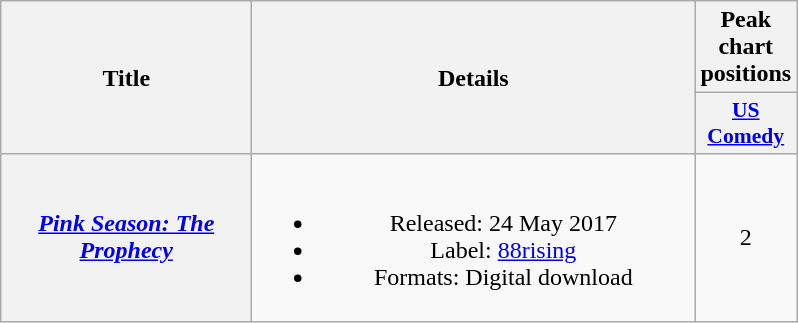<table class="wikitable plainrowheaders" style="text-align:center;">
<tr>
<th scope="col" rowspan="2" style="width:10em;">Title</th>
<th scope="col" rowspan="2" style="width:18em;">Details</th>
<th scope="col" colspan="1" style="width:2em;">Peak chart positions</th>
</tr>
<tr>
<th scope="col" style="width:3em;font-size:90%;"><a href='#'>US<br>Comedy</a><br></th>
</tr>
<tr>
<th scope="row"><em><a href='#'>Pink Season: The Prophecy</a></em></th>
<td><br><ul><li>Released: 24 May 2017</li><li>Label: <a href='#'>88rising</a></li><li>Formats: Digital download</li></ul></td>
<td>2</td>
</tr>
</table>
